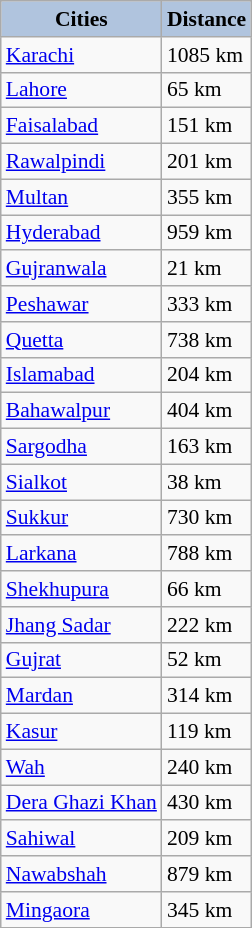<table class="wikitable" style="font-size:90%">
<tr style="text-align:center;">
<th style="background:#B0C4DE;">Cities</th>
<th style="background:#B0C4DE;">Distance</th>
</tr>
<tr>
<td><a href='#'>Karachi</a></td>
<td>1085 km</td>
</tr>
<tr>
<td><a href='#'>Lahore</a></td>
<td>65 km</td>
</tr>
<tr>
<td><a href='#'>Faisalabad</a></td>
<td>151 km</td>
</tr>
<tr>
<td><a href='#'>Rawalpindi</a></td>
<td>201 km</td>
</tr>
<tr>
<td><a href='#'>Multan</a></td>
<td>355 km</td>
</tr>
<tr>
<td><a href='#'>Hyderabad</a></td>
<td>959 km</td>
</tr>
<tr>
<td><a href='#'>Gujranwala</a></td>
<td>21 km</td>
</tr>
<tr>
<td><a href='#'>Peshawar</a></td>
<td>333 km</td>
</tr>
<tr>
<td><a href='#'>Quetta</a></td>
<td>738 km</td>
</tr>
<tr>
<td><a href='#'>Islamabad</a></td>
<td>204 km</td>
</tr>
<tr>
<td><a href='#'>Bahawalpur</a></td>
<td>404 km</td>
</tr>
<tr>
<td><a href='#'>Sargodha</a></td>
<td>163 km</td>
</tr>
<tr>
<td><a href='#'>Sialkot</a></td>
<td>38 km</td>
</tr>
<tr>
<td><a href='#'>Sukkur</a></td>
<td>730 km</td>
</tr>
<tr>
<td><a href='#'>Larkana</a></td>
<td>788 km</td>
</tr>
<tr>
<td><a href='#'>Shekhupura</a></td>
<td>66 km</td>
</tr>
<tr>
<td><a href='#'>Jhang Sadar</a></td>
<td>222 km</td>
</tr>
<tr>
<td><a href='#'>Gujrat</a></td>
<td>52 km</td>
</tr>
<tr>
<td><a href='#'>Mardan</a></td>
<td>314 km</td>
</tr>
<tr>
<td><a href='#'>Kasur</a></td>
<td>119 km</td>
</tr>
<tr>
<td><a href='#'>Wah</a></td>
<td>240 km</td>
</tr>
<tr>
<td><a href='#'>Dera Ghazi Khan</a></td>
<td>430 km</td>
</tr>
<tr>
<td><a href='#'>Sahiwal</a></td>
<td>209 km</td>
</tr>
<tr>
<td><a href='#'>Nawabshah</a></td>
<td>879 km</td>
</tr>
<tr>
<td><a href='#'>Mingaora</a></td>
<td>345 km</td>
</tr>
<tr>
</tr>
</table>
